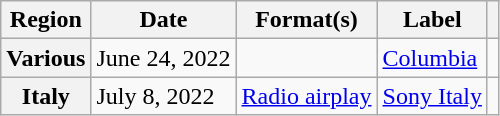<table class="wikitable plainrowheaders">
<tr>
<th scope="col">Region</th>
<th scope="col">Date</th>
<th scope="col">Format(s)</th>
<th scope="col">Label</th>
<th scope="col"></th>
</tr>
<tr>
<th scope="row">Various</th>
<td>June 24, 2022</td>
<td></td>
<td><a href='#'>Columbia</a></td>
<td style="text-align:center;"></td>
</tr>
<tr>
<th scope="row">Italy</th>
<td>July 8, 2022</td>
<td><a href='#'>Radio airplay</a></td>
<td><a href='#'>Sony Italy</a></td>
<td style="text-align:center;"></td>
</tr>
</table>
